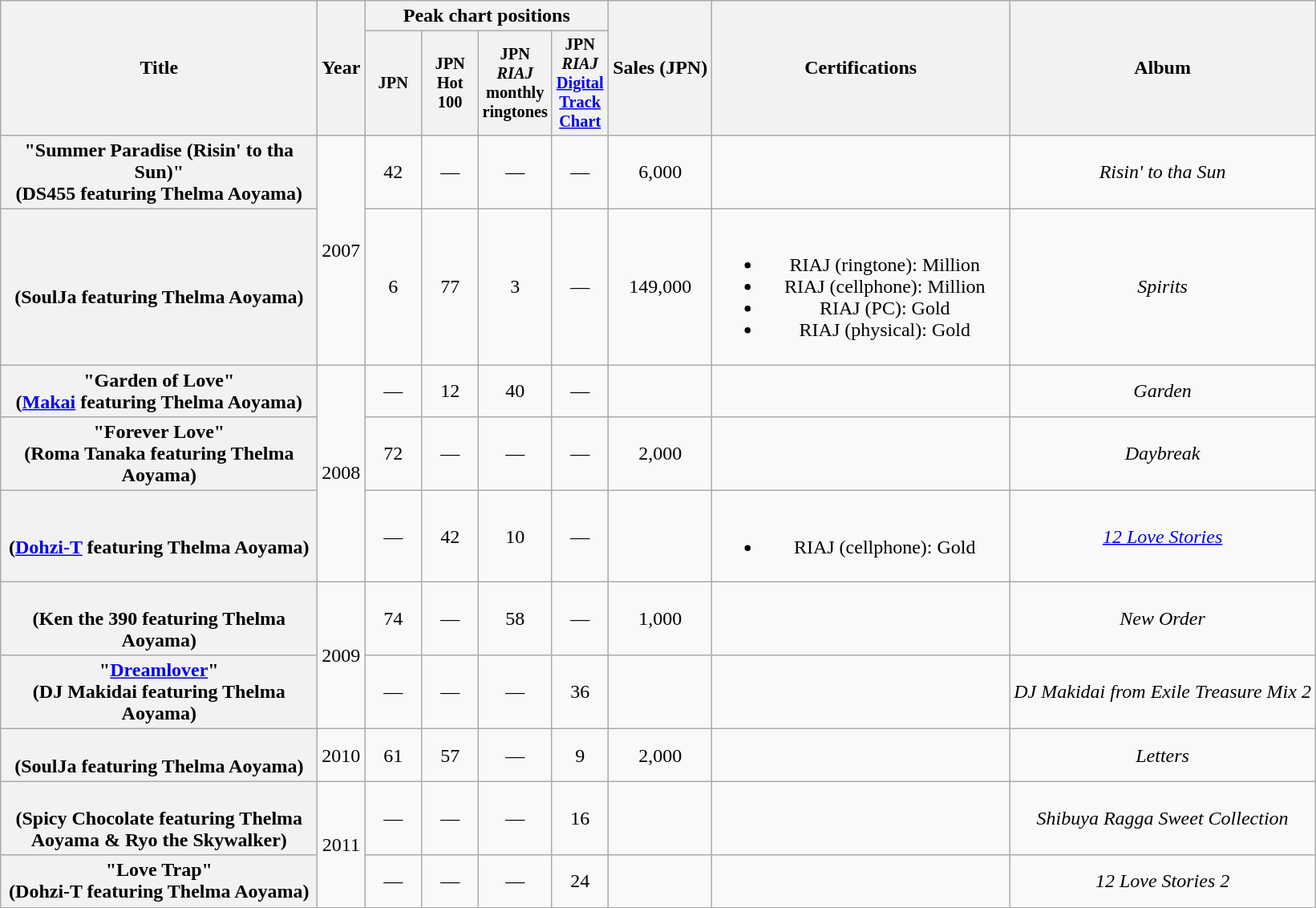<table class="wikitable plainrowheaders" style="text-align:center;">
<tr>
<th scope="col" rowspan="2" style="width:16em;">Title</th>
<th scope="col" rowspan="2">Year</th>
<th scope="col" colspan="4">Peak chart positions</th>
<th scope="col" rowspan="2">Sales (JPN)</th>
<th scope="col" rowspan="2" style="width:15em;">Certifications</th>
<th scope="col" rowspan="2">Album</th>
</tr>
<tr>
<th style="width:3em;font-size:85%">JPN<br></th>
<th style="width:3em;font-size:85%">JPN Hot 100<br></th>
<th style="width:3em;font-size:85%">JPN <em>RIAJ</em><br>monthly<br>ringtones<br></th>
<th style="width:3em;font-size:85%">JPN <em>RIAJ</em><br><a href='#'>Digital<br>Track<br>Chart</a><br></th>
</tr>
<tr>
<th scope="row">"Summer Paradise (Risin' to tha Sun)"<br><span>(DS455 featuring Thelma Aoyama)</span></th>
<td rowspan="2">2007</td>
<td>42</td>
<td>—</td>
<td>—</td>
<td>—</td>
<td>6,000</td>
<td></td>
<td><em>Risin' to tha Sun</em></td>
</tr>
<tr>
<th scope="row"><br><span>(SoulJa featuring Thelma Aoyama)</span></th>
<td>6</td>
<td>77</td>
<td>3</td>
<td>—</td>
<td>149,000</td>
<td><br><ul><li>RIAJ <span>(ringtone)</span>: Million</li><li>RIAJ <span>(cellphone)</span>: Million</li><li>RIAJ <span>(PC)</span>: Gold</li><li>RIAJ <span>(physical)</span>: Gold</li></ul></td>
<td><em>Spirits</em></td>
</tr>
<tr>
<th scope="row">"Garden of Love"<br><span>(<a href='#'>Makai</a> featuring Thelma Aoyama)</span></th>
<td rowspan="3">2008</td>
<td>—</td>
<td>12</td>
<td>40</td>
<td>—</td>
<td></td>
<td></td>
<td><em>Garden</em></td>
</tr>
<tr>
<th scope="row">"Forever Love"<br><span>(Roma Tanaka featuring Thelma Aoyama)</span></th>
<td>72</td>
<td>—</td>
<td>—</td>
<td>—</td>
<td>2,000</td>
<td></td>
<td><em>Daybreak</em></td>
</tr>
<tr>
<th scope="row"><br><span>(<a href='#'>Dohzi-T</a> featuring Thelma Aoyama)</span></th>
<td>—</td>
<td>42</td>
<td>10</td>
<td>—</td>
<td></td>
<td><br><ul><li>RIAJ <span>(cellphone)</span>: Gold</li></ul></td>
<td><em><a href='#'>12 Love Stories</a></em></td>
</tr>
<tr>
<th scope="row"><br><span>(Ken the 390 featuring Thelma Aoyama)</span></th>
<td rowspan="2">2009</td>
<td>74</td>
<td>—</td>
<td>58</td>
<td>—</td>
<td>1,000</td>
<td></td>
<td><em>New Order</em></td>
</tr>
<tr>
<th scope="row">"<a href='#'>Dreamlover</a>"<br><span>(DJ Makidai featuring Thelma Aoyama)</span></th>
<td>—</td>
<td>—</td>
<td>—</td>
<td>36</td>
<td></td>
<td></td>
<td><em>DJ Makidai from Exile Treasure Mix 2</em></td>
</tr>
<tr>
<th scope="row"><br><span>(SoulJa featuring Thelma Aoyama)</span></th>
<td rowspan="1">2010</td>
<td>61</td>
<td>57</td>
<td>—</td>
<td>9</td>
<td>2,000</td>
<td></td>
<td><em>Letters</em></td>
</tr>
<tr>
<th scope="row"><br><span>(Spicy Chocolate featuring Thelma Aoyama & Ryo the Skywalker)</span></th>
<td rowspan="2">2011</td>
<td>—</td>
<td>—</td>
<td>—</td>
<td>16</td>
<td></td>
<td></td>
<td><em>Shibuya Ragga Sweet Collection</em></td>
</tr>
<tr>
<th scope="row">"Love Trap"<br><span>(Dohzi-T featuring Thelma Aoyama)</span></th>
<td>—</td>
<td>—</td>
<td>—</td>
<td>24</td>
<td></td>
<td></td>
<td><em>12 Love Stories 2</em></td>
</tr>
</table>
